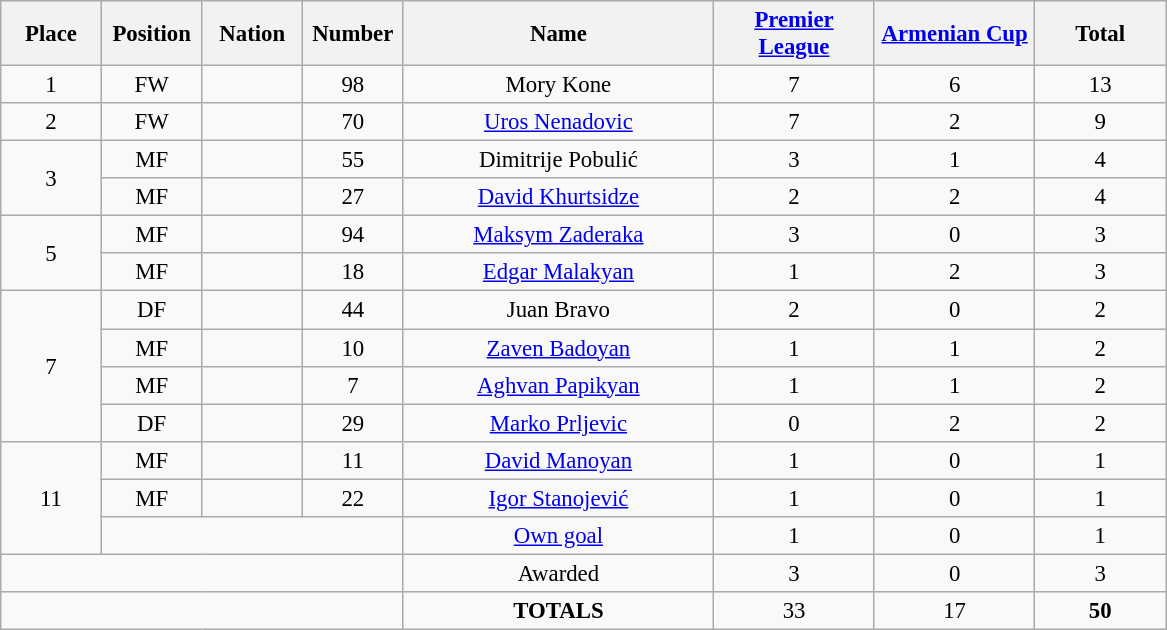<table class="wikitable" style="font-size: 95%; text-align: center;">
<tr>
<th width=60>Place</th>
<th width=60>Position</th>
<th width=60>Nation</th>
<th width=60>Number</th>
<th width=200>Name</th>
<th width=100><a href='#'>Premier League</a></th>
<th width=100><a href='#'>Armenian Cup</a></th>
<th width=80><strong>Total</strong></th>
</tr>
<tr>
<td>1</td>
<td>FW</td>
<td></td>
<td>98</td>
<td>Mory Kone</td>
<td>7</td>
<td>6</td>
<td>13</td>
</tr>
<tr>
<td>2</td>
<td>FW</td>
<td></td>
<td>70</td>
<td><a href='#'>Uros Nenadovic</a></td>
<td>7</td>
<td>2</td>
<td>9</td>
</tr>
<tr>
<td rowspan="2">3</td>
<td>MF</td>
<td></td>
<td>55</td>
<td>Dimitrije Pobulić</td>
<td>3</td>
<td>1</td>
<td>4</td>
</tr>
<tr>
<td>MF</td>
<td></td>
<td>27</td>
<td><a href='#'>David Khurtsidze</a></td>
<td>2</td>
<td>2</td>
<td>4</td>
</tr>
<tr>
<td rowspan="2">5</td>
<td>MF</td>
<td></td>
<td>94</td>
<td><a href='#'>Maksym Zaderaka</a></td>
<td>3</td>
<td>0</td>
<td>3</td>
</tr>
<tr>
<td>MF</td>
<td></td>
<td>18</td>
<td><a href='#'>Edgar Malakyan</a></td>
<td>1</td>
<td>2</td>
<td>3</td>
</tr>
<tr>
<td rowspan="4">7</td>
<td>DF</td>
<td></td>
<td>44</td>
<td>Juan Bravo</td>
<td>2</td>
<td>0</td>
<td>2</td>
</tr>
<tr>
<td>MF</td>
<td></td>
<td>10</td>
<td><a href='#'>Zaven Badoyan</a></td>
<td>1</td>
<td>1</td>
<td>2</td>
</tr>
<tr>
<td>MF</td>
<td></td>
<td>7</td>
<td><a href='#'>Aghvan Papikyan</a></td>
<td>1</td>
<td>1</td>
<td>2</td>
</tr>
<tr>
<td>DF</td>
<td></td>
<td>29</td>
<td><a href='#'>Marko Prljevic</a></td>
<td>0</td>
<td>2</td>
<td>2</td>
</tr>
<tr>
<td rowspan="3">11</td>
<td>MF</td>
<td></td>
<td>11</td>
<td><a href='#'>David Manoyan</a></td>
<td>1</td>
<td>0</td>
<td>1</td>
</tr>
<tr>
<td>MF</td>
<td></td>
<td>22</td>
<td><a href='#'>Igor Stanojević</a></td>
<td>1</td>
<td>0</td>
<td>1</td>
</tr>
<tr>
<td colspan="3"></td>
<td><a href='#'>Own goal</a></td>
<td>1</td>
<td>0</td>
<td>1</td>
</tr>
<tr>
<td colspan="4"></td>
<td>Awarded</td>
<td>3</td>
<td>0</td>
<td>3</td>
</tr>
<tr>
<td colspan="4"></td>
<td><strong>TOTALS</strong></td>
<td>33</td>
<td>17</td>
<td><strong>50</strong></td>
</tr>
</table>
